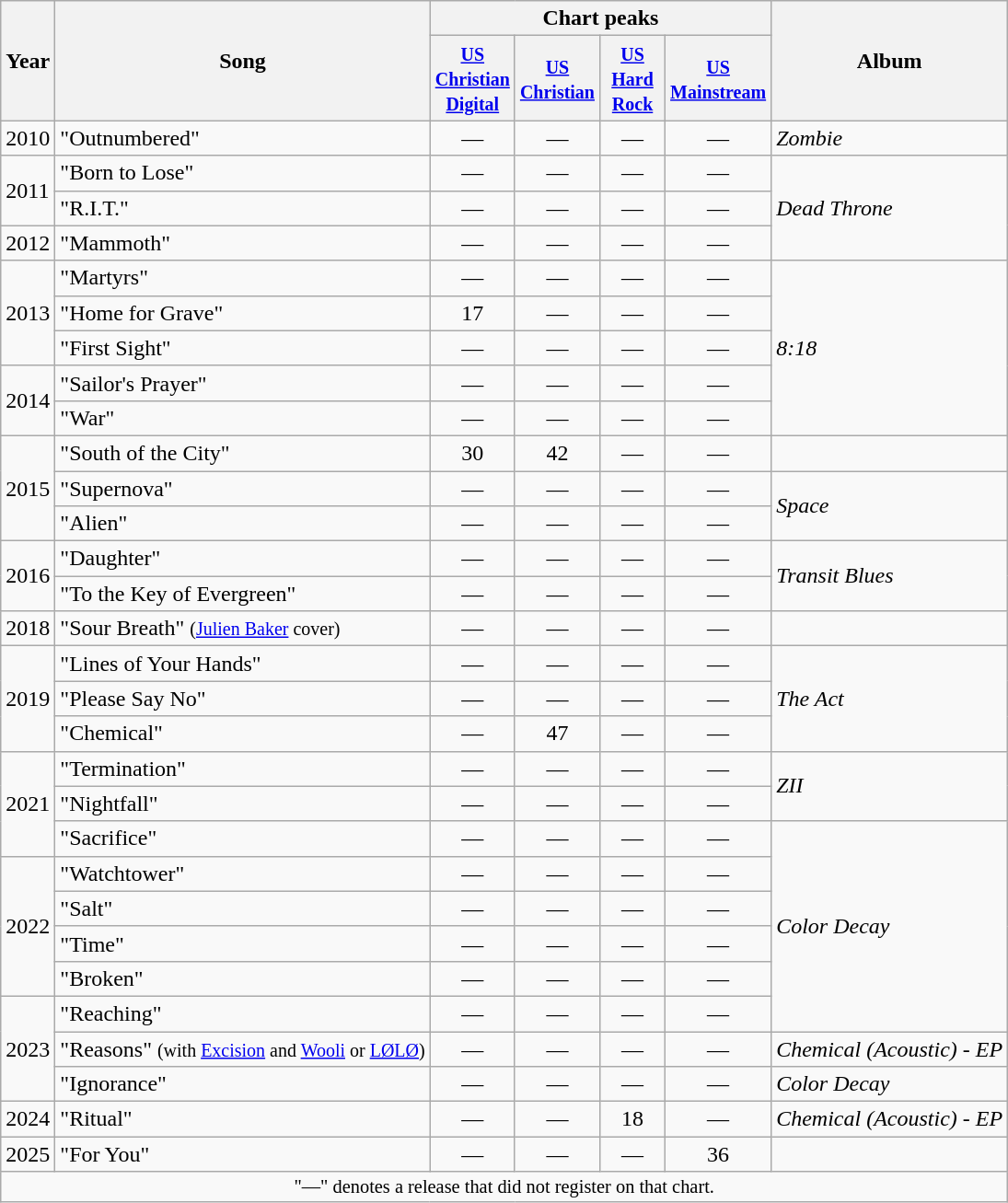<table class="wikitable plainrowheaders">
<tr>
<th rowspan="2">Year</th>
<th rowspan="2">Song</th>
<th colspan="4">Chart peaks</th>
<th rowspan="2">Album</th>
</tr>
<tr>
<th style="width:40px;"><small><a href='#'>US Christian Digital</a></small></th>
<th style="width:40px;"><small><a href='#'>US Christian</a></small><br></th>
<th style="width:40px;"><small><a href='#'>US Hard Rock</a></small></th>
<th style="width:40px;"><small><a href='#'>US Mainstream</a></small><br></th>
</tr>
<tr>
<td>2010</td>
<td>"Outnumbered"</td>
<td style="text-align:center;">—</td>
<td style="text-align:center;">—</td>
<td style="text-align:center;">—</td>
<td style="text-align:center;">—</td>
<td><em>Zombie</em></td>
</tr>
<tr>
<td rowspan="2">2011</td>
<td>"Born to Lose"</td>
<td style="text-align:center;">—</td>
<td style="text-align:center;">—</td>
<td style="text-align:center;">—</td>
<td style="text-align:center;">—</td>
<td rowspan="3"><em>Dead Throne</em></td>
</tr>
<tr>
<td>"R.I.T."</td>
<td style="text-align:center;">—</td>
<td style="text-align:center;">—</td>
<td style="text-align:center;">—</td>
<td style="text-align:center;">—</td>
</tr>
<tr>
<td>2012</td>
<td>"Mammoth"</td>
<td style="text-align:center;">—</td>
<td style="text-align:center;">—</td>
<td style="text-align:center;">—</td>
<td style="text-align:center;">—</td>
</tr>
<tr>
<td rowspan="3">2013</td>
<td>"Martyrs"</td>
<td style="text-align:center;">—</td>
<td style="text-align:center;">—</td>
<td style="text-align:center;">—</td>
<td style="text-align:center;">—</td>
<td rowspan="5"><em>8:18</em></td>
</tr>
<tr>
<td>"Home for Grave"</td>
<td style="text-align:center;">17</td>
<td style="text-align:center;">—</td>
<td style="text-align:center;">—</td>
<td style="text-align:center;">—</td>
</tr>
<tr>
<td>"First Sight"</td>
<td style="text-align:center;">—</td>
<td style="text-align:center;">—</td>
<td style="text-align:center;">—</td>
<td style="text-align:center;">—</td>
</tr>
<tr>
<td rowspan="2">2014</td>
<td>"Sailor's Prayer"</td>
<td style="text-align:center;">—</td>
<td style="text-align:center;">—</td>
<td style="text-align:center;">—</td>
<td style="text-align:center;">—</td>
</tr>
<tr>
<td>"War"</td>
<td style="text-align:center;">—</td>
<td style="text-align:center;">—</td>
<td style="text-align:center;">—</td>
<td style="text-align:center;">—</td>
</tr>
<tr>
<td rowspan="3">2015</td>
<td>"South of the City"</td>
<td style="text-align:center;">30</td>
<td style="text-align:center;">42</td>
<td style="text-align:center;">—</td>
<td style="text-align:center;">—</td>
<td></td>
</tr>
<tr>
<td>"Supernova"</td>
<td style="text-align:center;">—</td>
<td style="text-align:center;">—</td>
<td style="text-align:center;">—</td>
<td style="text-align:center;">—</td>
<td rowspan="2"><em>Space</em></td>
</tr>
<tr>
<td>"Alien"</td>
<td style="text-align:center;">—</td>
<td style="text-align:center;">—</td>
<td style="text-align:center;">—</td>
<td style="text-align:center;">—</td>
</tr>
<tr>
<td rowspan="2">2016</td>
<td>"Daughter"</td>
<td style="text-align:center;">—</td>
<td style="text-align:center;">—</td>
<td style="text-align:center;">—</td>
<td style="text-align:center;">—</td>
<td rowspan="2"><em>Transit Blues</em></td>
</tr>
<tr>
<td>"To the Key of Evergreen"</td>
<td style="text-align:center;">—</td>
<td style="text-align:center;">—</td>
<td style="text-align:center;">—</td>
<td style="text-align:center;">—</td>
</tr>
<tr>
<td>2018</td>
<td>"Sour Breath" <small>(<a href='#'>Julien Baker</a> cover)</small></td>
<td style="text-align:center;">—</td>
<td style="text-align:center;">—</td>
<td style="text-align:center;">—</td>
<td style="text-align:center;">—</td>
<td></td>
</tr>
<tr>
<td rowspan="3">2019</td>
<td>"Lines of Your Hands"</td>
<td style="text-align:center;">—</td>
<td style="text-align:center;">—</td>
<td style="text-align:center;">—</td>
<td style="text-align:center;">—</td>
<td rowspan="3"><em>The Act</em></td>
</tr>
<tr>
<td>"Please Say No"</td>
<td style="text-align:center;">—</td>
<td style="text-align:center;">—</td>
<td style="text-align:center;">—</td>
<td style="text-align:center;">—</td>
</tr>
<tr>
<td>"Chemical"</td>
<td style="text-align:center;">—</td>
<td style="text-align:center;">47</td>
<td style="text-align:center;">—</td>
<td style="text-align:center;">—</td>
</tr>
<tr>
<td rowspan="3">2021</td>
<td>"Termination"</td>
<td style="text-align:center;">—</td>
<td style="text-align:center;">—</td>
<td style="text-align:center;">—</td>
<td style="text-align:center;">—</td>
<td rowspan="2"><em>ZII</em></td>
</tr>
<tr>
<td>"Nightfall"</td>
<td style="text-align:center;">—</td>
<td style="text-align:center;">—</td>
<td style="text-align:center;">—</td>
<td style="text-align:center;">—</td>
</tr>
<tr>
<td>"Sacrifice"</td>
<td style="text-align:center;">—</td>
<td style="text-align:center;">—</td>
<td style="text-align:center;">—</td>
<td style="text-align:center;">—</td>
<td rowspan="6"><em>Color Decay</em></td>
</tr>
<tr>
<td rowspan="4">2022</td>
<td>"Watchtower"</td>
<td style="text-align:center;">—</td>
<td style="text-align:center;">—</td>
<td style="text-align:center;">—</td>
<td style="text-align:center;">—</td>
</tr>
<tr>
<td>"Salt"</td>
<td style="text-align:center;">—</td>
<td style="text-align:center;">—</td>
<td style="text-align:center;">—</td>
<td style="text-align:center;">—</td>
</tr>
<tr>
<td>"Time"</td>
<td style="text-align:center;">—</td>
<td style="text-align:center;">—</td>
<td style="text-align:center;">—</td>
<td style="text-align:center;">—</td>
</tr>
<tr>
<td>"Broken"</td>
<td style="text-align:center;">—</td>
<td style="text-align:center;">—</td>
<td style="text-align:center;">—</td>
<td style="text-align:center;">—</td>
</tr>
<tr>
<td rowspan="3">2023</td>
<td>"Reaching"</td>
<td style="text-align:center;">—</td>
<td style="text-align:center;">—</td>
<td style="text-align:center;">—</td>
<td style="text-align:center;">—</td>
</tr>
<tr>
<td>"Reasons" <small>(with <a href='#'>Excision</a> and <a href='#'>Wooli</a> or <a href='#'>LØLØ</a>)</small></td>
<td style="text-align:center;">—</td>
<td style="text-align:center;">—</td>
<td style="text-align:center;">—</td>
<td style="text-align:center;">—</td>
<td><em>Chemical (Acoustic) - EP</em></td>
</tr>
<tr>
<td>"Ignorance"</td>
<td style="text-align:center;">—</td>
<td style="text-align:center;">—</td>
<td style="text-align:center;">—</td>
<td style="text-align:center;">—</td>
<td><em>Color Decay</em></td>
</tr>
<tr>
<td>2024</td>
<td>"Ritual"</td>
<td style="text-align:center;">—</td>
<td style="text-align:center;">—</td>
<td style="text-align:center;">18</td>
<td style="text-align:center;">—</td>
<td><em>Chemical (Acoustic) - EP</em></td>
</tr>
<tr>
<td>2025</td>
<td>"For You"</td>
<td style="text-align:center;">—</td>
<td style="text-align:center;">—</td>
<td style="text-align:center;">—</td>
<td style="text-align:center;">36</td>
<td></td>
</tr>
<tr>
<td colspan="14" align="center" style="font-size: 85%">"—" denotes a release that did not register on that chart.</td>
</tr>
</table>
